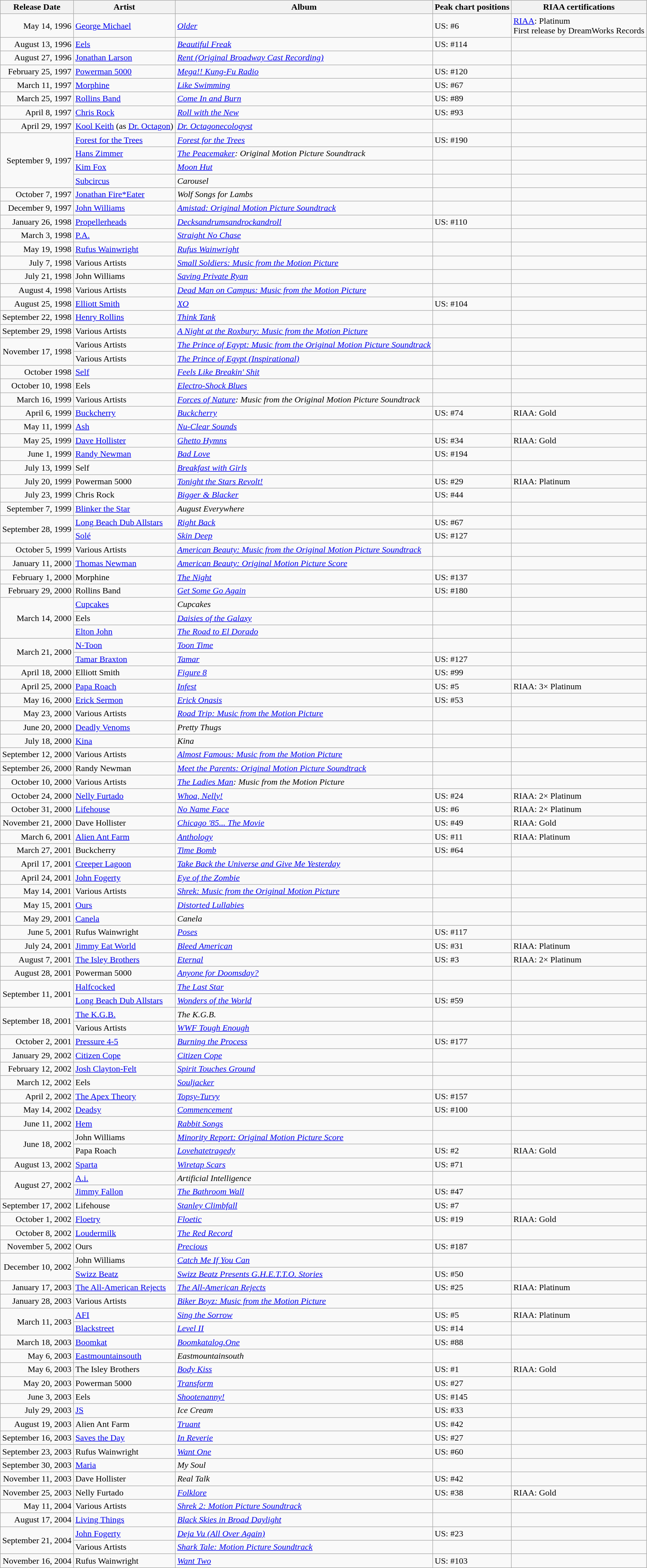<table class="wikitable sortable">
<tr>
<th>Release Date</th>
<th>Artist</th>
<th>Album</th>
<th>Peak chart positions</th>
<th>RIAA certifications</th>
</tr>
<tr>
<td align="right">May 14, 1996</td>
<td><a href='#'>George Michael</a></td>
<td><em><a href='#'>Older</a></em></td>
<td>US: #6</td>
<td><a href='#'>RIAA</a>: Platinum<br>First release by DreamWorks Records</td>
</tr>
<tr>
<td align="right">August 13, 1996</td>
<td><a href='#'>Eels</a></td>
<td><em><a href='#'>Beautiful Freak</a></em></td>
<td>US: #114</td>
<td></td>
</tr>
<tr>
<td align="right">August 27, 1996</td>
<td><a href='#'>Jonathan Larson</a></td>
<td><em><a href='#'>Rent (Original Broadway Cast Recording)</a></em></td>
<td></td>
<td></td>
</tr>
<tr>
<td align="right">February 25, 1997</td>
<td><a href='#'>Powerman 5000</a></td>
<td><em><a href='#'>Mega!! Kung-Fu Radio</a></em></td>
<td>US: #120</td>
<td></td>
</tr>
<tr>
<td align="right">March 11, 1997</td>
<td><a href='#'>Morphine</a></td>
<td><em><a href='#'>Like Swimming</a></em></td>
<td>US: #67</td>
<td></td>
</tr>
<tr>
<td align="right">March 25, 1997</td>
<td><a href='#'>Rollins Band</a></td>
<td><em><a href='#'>Come In and Burn</a></em></td>
<td>US: #89</td>
<td></td>
</tr>
<tr>
<td align="right">April 8, 1997</td>
<td><a href='#'>Chris Rock</a></td>
<td><em><a href='#'>Roll with the New</a></em></td>
<td>US: #93</td>
<td></td>
</tr>
<tr>
<td align="right">April 29, 1997</td>
<td><a href='#'>Kool Keith</a> (as <a href='#'>Dr. Octagon</a>)</td>
<td><em><a href='#'>Dr. Octagonecologyst</a></em></td>
<td></td>
<td></td>
</tr>
<tr>
<td rowspan="4" align="right">September 9, 1997</td>
<td><a href='#'>Forest for the Trees</a></td>
<td><em><a href='#'>Forest for the Trees</a></em></td>
<td>US: #190</td>
<td></td>
</tr>
<tr>
<td><a href='#'>Hans Zimmer</a></td>
<td><em><a href='#'>The Peacemaker</a>: Original Motion Picture Soundtrack</em></td>
<td></td>
<td></td>
</tr>
<tr>
<td><a href='#'>Kim Fox</a></td>
<td><em><a href='#'>Moon Hut</a></em></td>
<td></td>
<td></td>
</tr>
<tr>
<td><a href='#'>Subcircus</a></td>
<td><em>Carousel</em></td>
<td></td>
<td></td>
</tr>
<tr>
<td align="right">October 7, 1997</td>
<td><a href='#'>Jonathan Fire*Eater</a></td>
<td><em>Wolf Songs for Lambs</em></td>
<td></td>
<td></td>
</tr>
<tr>
<td align="right">December 9, 1997</td>
<td><a href='#'>John Williams</a></td>
<td><em><a href='#'>Amistad: Original Motion Picture Soundtrack</a></em></td>
<td></td>
<td></td>
</tr>
<tr>
<td align="right">January 26, 1998</td>
<td><a href='#'>Propellerheads</a></td>
<td><em><a href='#'>Decksandrumsandrockandroll</a></em></td>
<td>US: #110</td>
<td></td>
</tr>
<tr>
<td align="right">March 3, 1998</td>
<td><a href='#'>P.A.</a></td>
<td><em><a href='#'>Straight No Chase</a></em></td>
<td></td>
<td></td>
</tr>
<tr>
<td align="right">May 19, 1998</td>
<td><a href='#'>Rufus Wainwright</a></td>
<td><em><a href='#'>Rufus Wainwright</a></em></td>
<td></td>
<td></td>
</tr>
<tr>
<td align="right">July 7, 1998</td>
<td>Various Artists</td>
<td><em><a href='#'>Small Soldiers: Music from the Motion Picture</a></em></td>
<td></td>
<td></td>
</tr>
<tr>
<td align="right">July 21, 1998</td>
<td>John Williams</td>
<td><em><a href='#'>Saving Private Ryan</a></em></td>
<td></td>
<td></td>
</tr>
<tr>
<td align="right">August 4, 1998</td>
<td>Various Artists</td>
<td><em><a href='#'>Dead Man on Campus: Music from the Motion Picture</a></em></td>
<td></td>
<td></td>
</tr>
<tr>
<td align="right">August 25, 1998</td>
<td><a href='#'>Elliott Smith</a></td>
<td><em><a href='#'>XO</a></em></td>
<td>US: #104</td>
<td></td>
</tr>
<tr>
<td align="right">September 22, 1998</td>
<td><a href='#'>Henry Rollins</a></td>
<td><em><a href='#'>Think Tank</a></em></td>
<td></td>
<td></td>
</tr>
<tr>
<td align="right">September 29, 1998</td>
<td>Various Artists</td>
<td><em><a href='#'>A Night at the Roxbury: Music from the Motion Picture</a></em></td>
<td></td>
<td></td>
</tr>
<tr>
<td align="right" rowspan="2">November 17, 1998</td>
<td>Various Artists</td>
<td><em><a href='#'>The Prince of Egypt: Music from the Original Motion Picture Soundtrack</a></em></td>
<td></td>
<td></td>
</tr>
<tr>
<td>Various Artists</td>
<td><em><a href='#'>The Prince of Egypt (Inspirational)</a></em></td>
<td></td>
<td></td>
</tr>
<tr>
<td align="right">October 1998</td>
<td><a href='#'>Self</a></td>
<td><em><a href='#'>Feels Like Breakin' Shit</a></em></td>
<td></td>
<td></td>
</tr>
<tr>
<td align="right">October 10, 1998</td>
<td>Eels</td>
<td><em><a href='#'>Electro-Shock Blues</a></em></td>
<td></td>
<td></td>
</tr>
<tr>
<td align="right">March 16, 1999</td>
<td>Various Artists</td>
<td><em><a href='#'>Forces of Nature</a>: Music from the Original Motion Picture Soundtrack</em></td>
<td></td>
<td></td>
</tr>
<tr>
<td align="right">April 6, 1999</td>
<td><a href='#'>Buckcherry</a></td>
<td><em><a href='#'>Buckcherry</a></em></td>
<td>US: #74</td>
<td>RIAA: Gold</td>
</tr>
<tr>
<td align="right">May 11, 1999</td>
<td><a href='#'>Ash</a></td>
<td><em><a href='#'>Nu-Clear Sounds</a></em></td>
<td></td>
<td></td>
</tr>
<tr>
<td align="right">May 25, 1999</td>
<td><a href='#'>Dave Hollister</a></td>
<td><em><a href='#'>Ghetto Hymns</a></em></td>
<td>US: #34</td>
<td>RIAA: Gold</td>
</tr>
<tr>
<td align="right">June 1, 1999</td>
<td><a href='#'>Randy Newman</a></td>
<td><em><a href='#'>Bad Love</a></em></td>
<td>US: #194</td>
<td></td>
</tr>
<tr>
<td align="right">July 13, 1999</td>
<td>Self</td>
<td><em><a href='#'>Breakfast with Girls</a></em></td>
<td></td>
<td></td>
</tr>
<tr>
<td align="right">July 20, 1999</td>
<td>Powerman 5000</td>
<td><em><a href='#'>Tonight the Stars Revolt!</a></em></td>
<td>US: #29</td>
<td>RIAA: Platinum</td>
</tr>
<tr>
<td align="right">July 23, 1999</td>
<td>Chris Rock</td>
<td><em><a href='#'>Bigger & Blacker</a></em></td>
<td>US: #44</td>
<td></td>
</tr>
<tr>
<td align="right">September 7, 1999</td>
<td><a href='#'>Blinker the Star</a></td>
<td><em>August Everywhere</em></td>
<td></td>
<td></td>
</tr>
<tr>
<td align="right" rowspan="2">September 28, 1999</td>
<td><a href='#'>Long Beach Dub Allstars</a></td>
<td><em><a href='#'>Right Back</a></em></td>
<td>US: #67</td>
<td></td>
</tr>
<tr>
<td><a href='#'>Solé</a></td>
<td><em><a href='#'>Skin Deep</a></em></td>
<td>US: #127</td>
<td></td>
</tr>
<tr>
<td align="right">October 5, 1999</td>
<td>Various Artists</td>
<td><em><a href='#'>American Beauty: Music from the Original Motion Picture Soundtrack</a></em></td>
<td></td>
<td></td>
</tr>
<tr>
<td align="right">January 11, 2000</td>
<td><a href='#'>Thomas Newman</a></td>
<td><em><a href='#'>American Beauty: Original Motion Picture Score</a></em></td>
<td></td>
<td></td>
</tr>
<tr>
<td align="right">February 1, 2000</td>
<td>Morphine</td>
<td><em><a href='#'>The Night</a></em></td>
<td>US: #137</td>
<td></td>
</tr>
<tr>
<td align="right">February 29, 2000</td>
<td>Rollins Band</td>
<td><em><a href='#'>Get Some Go Again</a></em></td>
<td>US: #180</td>
<td></td>
</tr>
<tr>
<td rowspan="3" align="right">March 14, 2000</td>
<td><a href='#'>Cupcakes</a></td>
<td><em>Cupcakes</em></td>
<td></td>
<td></td>
</tr>
<tr>
<td>Eels</td>
<td><em><a href='#'>Daisies of the Galaxy</a></em></td>
<td></td>
<td></td>
</tr>
<tr>
<td><a href='#'>Elton John</a></td>
<td><em><a href='#'>The Road to El Dorado</a></em></td>
<td></td>
<td></td>
</tr>
<tr>
<td align="right" rowspan="2">March 21, 2000</td>
<td><a href='#'>N-Toon</a></td>
<td><em><a href='#'>Toon Time</a></em></td>
<td></td>
<td></td>
</tr>
<tr>
<td><a href='#'>Tamar Braxton</a></td>
<td><em><a href='#'>Tamar</a></em></td>
<td>US: #127</td>
<td></td>
</tr>
<tr>
<td align="right">April 18, 2000</td>
<td>Elliott Smith</td>
<td><em><a href='#'>Figure 8</a></em></td>
<td>US: #99</td>
<td></td>
</tr>
<tr>
<td align="right">April 25, 2000</td>
<td><a href='#'>Papa Roach</a></td>
<td><em><a href='#'>Infest</a></em></td>
<td>US: #5</td>
<td>RIAA: 3× Platinum</td>
</tr>
<tr>
<td align="right">May 16, 2000</td>
<td><a href='#'>Erick Sermon</a></td>
<td><em><a href='#'>Erick Onasis</a></em></td>
<td>US: #53</td>
<td></td>
</tr>
<tr>
<td align="right">May 23, 2000</td>
<td>Various Artists</td>
<td><em><a href='#'>Road Trip: Music from the Motion Picture</a></em></td>
<td></td>
<td></td>
</tr>
<tr>
<td align="right">June 20, 2000</td>
<td><a href='#'>Deadly Venoms</a></td>
<td><em>Pretty Thugs</em></td>
<td></td>
<td></td>
</tr>
<tr>
<td align="right">July 18, 2000</td>
<td><a href='#'>Kina</a></td>
<td><em>Kina</em></td>
<td></td>
<td></td>
</tr>
<tr>
<td align="right">September 12, 2000</td>
<td>Various Artists</td>
<td><em><a href='#'>Almost Famous: Music from the Motion Picture</a></em></td>
<td></td>
<td></td>
</tr>
<tr>
<td align="right">September 26, 2000</td>
<td>Randy Newman</td>
<td><em><a href='#'>Meet the Parents: Original Motion Picture Soundtrack</a></em></td>
<td></td>
<td></td>
</tr>
<tr>
<td align="right">October 10, 2000</td>
<td>Various Artists</td>
<td><em><a href='#'>The Ladies Man</a>: Music from the Motion Picture</em></td>
<td></td>
<td></td>
</tr>
<tr>
<td align="right">October 24, 2000</td>
<td><a href='#'>Nelly Furtado</a></td>
<td><em><a href='#'>Whoa, Nelly!</a></em></td>
<td>US: #24</td>
<td>RIAA: 2× Platinum</td>
</tr>
<tr>
<td align="right">October 31, 2000</td>
<td><a href='#'>Lifehouse</a></td>
<td><em><a href='#'>No Name Face</a></em></td>
<td>US: #6</td>
<td>RIAA: 2× Platinum</td>
</tr>
<tr>
<td align="right">November 21, 2000</td>
<td>Dave Hollister</td>
<td><em><a href='#'>Chicago '85... The Movie</a></em></td>
<td>US: #49</td>
<td>RIAA: Gold</td>
</tr>
<tr>
<td align="right">March 6, 2001</td>
<td><a href='#'>Alien Ant Farm</a></td>
<td><em><a href='#'>Anthology</a></em></td>
<td>US: #11</td>
<td>RIAA: Platinum</td>
</tr>
<tr>
<td align="right">March 27, 2001</td>
<td>Buckcherry</td>
<td><em><a href='#'>Time Bomb</a></em></td>
<td>US: #64</td>
<td></td>
</tr>
<tr>
<td align="right">April 17, 2001</td>
<td><a href='#'>Creeper Lagoon</a></td>
<td><em><a href='#'>Take Back the Universe and Give Me Yesterday</a></em></td>
<td></td>
<td></td>
</tr>
<tr>
<td align="right">April 24, 2001</td>
<td><a href='#'>John Fogerty</a></td>
<td><em><a href='#'>Eye of the Zombie</a></em></td>
<td></td>
<td></td>
</tr>
<tr>
<td align="right">May 14, 2001</td>
<td>Various Artists</td>
<td><em><a href='#'>Shrek: Music from the Original Motion Picture</a></em></td>
<td></td>
<td></td>
</tr>
<tr>
<td align="right">May 15, 2001</td>
<td><a href='#'>Ours</a></td>
<td><em><a href='#'>Distorted Lullabies</a></em></td>
<td></td>
<td></td>
</tr>
<tr>
<td align="right">May 29, 2001</td>
<td><a href='#'>Canela</a></td>
<td><em>Canela</em></td>
<td></td>
<td></td>
</tr>
<tr>
<td align="right">June 5, 2001</td>
<td>Rufus Wainwright</td>
<td><em><a href='#'>Poses</a></em></td>
<td>US: #117</td>
<td></td>
</tr>
<tr>
<td align="right">July 24, 2001</td>
<td><a href='#'>Jimmy Eat World</a></td>
<td><em><a href='#'>Bleed American</a></em></td>
<td>US: #31</td>
<td>RIAA: Platinum</td>
</tr>
<tr>
<td align="right">August 7, 2001</td>
<td><a href='#'>The Isley Brothers</a></td>
<td><em><a href='#'>Eternal</a></em></td>
<td>US: #3</td>
<td>RIAA: 2× Platinum</td>
</tr>
<tr>
<td align="right">August 28, 2001</td>
<td>Powerman 5000</td>
<td><em><a href='#'>Anyone for Doomsday?</a></em></td>
<td></td>
<td></td>
</tr>
<tr>
<td rowspan="2" align="right">September 11, 2001</td>
<td><a href='#'>Halfcocked</a></td>
<td><em><a href='#'>The Last Star</a></em></td>
<td></td>
<td></td>
</tr>
<tr>
<td><a href='#'>Long Beach Dub Allstars</a></td>
<td><em><a href='#'>Wonders of the World</a></em></td>
<td>US: #59</td>
<td></td>
</tr>
<tr>
<td rowspan="2" align="right">September 18, 2001</td>
<td><a href='#'>The K.G.B.</a></td>
<td><em>The K.G.B.</em></td>
<td></td>
<td></td>
</tr>
<tr>
<td>Various Artists</td>
<td><em><a href='#'>WWF Tough Enough</a></em></td>
<td></td>
<td></td>
</tr>
<tr>
<td align="right">October 2, 2001</td>
<td><a href='#'>Pressure 4-5</a></td>
<td><em><a href='#'>Burning the Process</a></em></td>
<td>US: #177</td>
<td></td>
</tr>
<tr>
<td align="right">January 29, 2002</td>
<td><a href='#'>Citizen Cope</a></td>
<td><em><a href='#'>Citizen Cope</a></em></td>
<td></td>
<td></td>
</tr>
<tr>
<td align="right">February 12, 2002</td>
<td><a href='#'>Josh Clayton-Felt</a></td>
<td><em><a href='#'>Spirit Touches Ground</a></em></td>
<td></td>
<td></td>
</tr>
<tr>
<td align="right">March 12, 2002</td>
<td>Eels</td>
<td><em><a href='#'>Souljacker</a></em></td>
<td></td>
<td></td>
</tr>
<tr>
<td align="right">April 2, 2002</td>
<td><a href='#'>The Apex Theory</a></td>
<td><em><a href='#'>Topsy-Turvy</a></em></td>
<td>US: #157</td>
<td></td>
</tr>
<tr>
<td align="right">May 14, 2002</td>
<td><a href='#'>Deadsy</a></td>
<td><em><a href='#'>Commencement</a></em></td>
<td>US: #100</td>
<td></td>
</tr>
<tr>
<td align="right">June 11, 2002</td>
<td><a href='#'>Hem</a></td>
<td><em><a href='#'>Rabbit Songs</a></em></td>
<td></td>
<td></td>
</tr>
<tr>
<td align="right" rowspan="2">June 18, 2002</td>
<td>John Williams</td>
<td><em><a href='#'>Minority Report: Original Motion Picture Score</a></em></td>
<td></td>
<td></td>
</tr>
<tr>
<td>Papa Roach</td>
<td><em><a href='#'>Lovehatetragedy</a></em></td>
<td>US: #2</td>
<td>RIAA: Gold</td>
</tr>
<tr>
<td align="right">August 13, 2002</td>
<td><a href='#'>Sparta</a></td>
<td><em><a href='#'>Wiretap Scars</a></em></td>
<td>US: #71</td>
<td></td>
</tr>
<tr>
<td rowspan="2" align="right">August 27, 2002</td>
<td><a href='#'>A.i.</a></td>
<td><em>Artificial Intelligence</em></td>
<td></td>
<td></td>
</tr>
<tr>
<td><a href='#'>Jimmy Fallon</a></td>
<td><em><a href='#'>The Bathroom Wall</a></em></td>
<td>US: #47</td>
<td></td>
</tr>
<tr>
<td align="right">September 17, 2002</td>
<td>Lifehouse</td>
<td><em><a href='#'>Stanley Climbfall</a></em></td>
<td>US: #7</td>
<td></td>
</tr>
<tr>
<td align="right">October 1, 2002</td>
<td><a href='#'>Floetry</a></td>
<td><em><a href='#'>Floetic</a></em></td>
<td>US: #19</td>
<td>RIAA: Gold</td>
</tr>
<tr>
<td align="right">October 8, 2002</td>
<td><a href='#'>Loudermilk</a></td>
<td><em><a href='#'>The Red Record</a></em></td>
<td></td>
<td></td>
</tr>
<tr>
<td align="right">November 5, 2002</td>
<td>Ours</td>
<td><em><a href='#'>Precious</a></em></td>
<td>US: #187</td>
<td></td>
</tr>
<tr>
<td align="right" rowspan="2">December 10, 2002</td>
<td>John Williams</td>
<td><em><a href='#'>Catch Me If You Can</a></em></td>
<td></td>
<td></td>
</tr>
<tr>
<td><a href='#'>Swizz Beatz</a></td>
<td><em><a href='#'>Swizz Beatz Presents G.H.E.T.T.O. Stories</a></em></td>
<td>US: #50</td>
<td></td>
</tr>
<tr>
<td align="right">January 17, 2003</td>
<td><a href='#'>The All-American Rejects</a></td>
<td><em><a href='#'>The All-American Rejects</a></em></td>
<td>US: #25</td>
<td>RIAA: Platinum</td>
</tr>
<tr>
<td align="right">January 28, 2003</td>
<td>Various Artists</td>
<td><em><a href='#'>Biker Boyz: Music from the Motion Picture</a></em></td>
<td></td>
<td></td>
</tr>
<tr>
<td align="right" rowspan="2">March 11, 2003</td>
<td><a href='#'>AFI</a></td>
<td><em><a href='#'>Sing the Sorrow</a></em></td>
<td>US: #5</td>
<td>RIAA: Platinum</td>
</tr>
<tr>
<td><a href='#'>Blackstreet</a></td>
<td><em><a href='#'>Level II</a></em></td>
<td>US: #14</td>
<td></td>
</tr>
<tr>
<td align="right">March 18, 2003</td>
<td><a href='#'>Boomkat</a></td>
<td><em><a href='#'>Boomkatalog.One</a></em></td>
<td>US: #88</td>
<td></td>
</tr>
<tr>
<td align="right">May 6, 2003</td>
<td><a href='#'>Eastmountainsouth</a></td>
<td><em>Eastmountainsouth</em></td>
<td></td>
<td></td>
</tr>
<tr>
<td align="right">May 6, 2003</td>
<td>The Isley Brothers</td>
<td><em><a href='#'>Body Kiss</a></em></td>
<td>US: #1</td>
<td>RIAA: Gold</td>
</tr>
<tr>
<td align="right">May 20, 2003</td>
<td>Powerman 5000</td>
<td><em><a href='#'>Transform</a></em></td>
<td>US: #27</td>
<td></td>
</tr>
<tr>
<td align="right">June 3, 2003</td>
<td>Eels</td>
<td><em><a href='#'>Shootenanny!</a></em></td>
<td>US: #145</td>
<td></td>
</tr>
<tr>
<td align="right">July 29, 2003</td>
<td><a href='#'>JS</a></td>
<td><em>Ice Cream</em></td>
<td>US: #33</td>
<td></td>
</tr>
<tr>
<td align="right">August 19, 2003</td>
<td>Alien Ant Farm</td>
<td><em><a href='#'>Truant</a></em></td>
<td>US: #42</td>
<td></td>
</tr>
<tr>
<td align="right">September 16, 2003</td>
<td><a href='#'>Saves the Day</a></td>
<td><em><a href='#'>In Reverie</a></em></td>
<td>US: #27</td>
<td></td>
</tr>
<tr>
<td align="right">September 23, 2003</td>
<td>Rufus Wainwright</td>
<td><em><a href='#'>Want One</a></em></td>
<td>US: #60</td>
<td></td>
</tr>
<tr>
<td align="right">September 30, 2003</td>
<td><a href='#'>Maria</a></td>
<td><em>My Soul</em></td>
<td></td>
<td></td>
</tr>
<tr>
<td align="right">November 11, 2003</td>
<td>Dave Hollister</td>
<td><em>Real Talk</em></td>
<td>US: #42</td>
<td></td>
</tr>
<tr>
<td align="right">November 25, 2003</td>
<td>Nelly Furtado</td>
<td><em><a href='#'>Folklore</a></em></td>
<td>US: #38</td>
<td>RIAA: Gold</td>
</tr>
<tr>
<td align="right">May 11, 2004</td>
<td>Various Artists</td>
<td><em><a href='#'>Shrek 2: Motion Picture Soundtrack</a></em></td>
<td></td>
<td></td>
</tr>
<tr>
<td align="right">August 17, 2004</td>
<td><a href='#'>Living Things</a></td>
<td><em><a href='#'>Black Skies in Broad Daylight</a> </em></td>
<td></td>
<td></td>
</tr>
<tr>
<td align="right" rowspan="2">September 21, 2004</td>
<td><a href='#'>John Fogerty</a></td>
<td><em><a href='#'>Deja Vu (All Over Again)</a> </em></td>
<td>US: #23</td>
<td></td>
</tr>
<tr>
<td>Various Artists</td>
<td><em><a href='#'>Shark Tale: Motion Picture Soundtrack</a></em></td>
<td></td>
<td></td>
</tr>
<tr>
<td align="right">November 16, 2004</td>
<td>Rufus Wainwright</td>
<td><em><a href='#'>Want Two</a></em></td>
<td>US: #103</td>
<td></td>
</tr>
</table>
